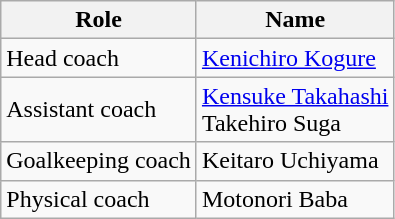<table class="wikitable">
<tr>
<th>Role</th>
<th>Name</th>
</tr>
<tr>
<td>Head coach</td>
<td> <a href='#'>Kenichiro Kogure</a></td>
</tr>
<tr>
<td>Assistant coach</td>
<td> <a href='#'>Kensuke Takahashi</a><br> Takehiro Suga</td>
</tr>
<tr>
<td>Goalkeeping coach</td>
<td> Keitaro Uchiyama</td>
</tr>
<tr>
<td>Physical coach</td>
<td> Motonori Baba</td>
</tr>
</table>
